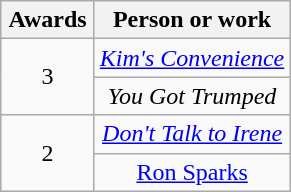<table class="wikitable sortable" style="text-align:center;" background: #f6e39c;>
<tr>
<th scope="col" style="width:55px;">Awards</th>
<th scope="col" style="text-align:center;">Person or work</th>
</tr>
<tr>
<td rowspan=2 style="text-align:center">3</td>
<td><em><a href='#'>Kim's Convenience</a></em></td>
</tr>
<tr>
<td><em>You Got Trumped</em></td>
</tr>
<tr>
<td rowspan=2 style="text-align:center">2</td>
<td><em><a href='#'>Don't Talk to Irene</a></em></td>
</tr>
<tr>
<td><a href='#'>Ron Sparks</a></td>
</tr>
</table>
